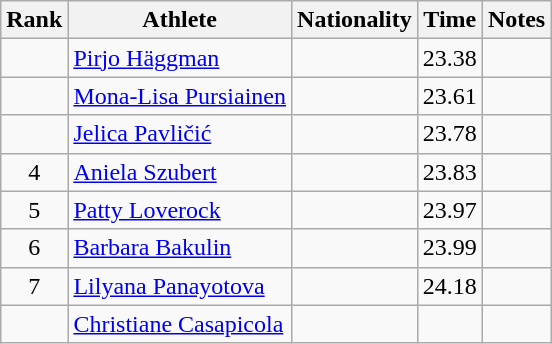<table class="wikitable sortable" style="text-align:center">
<tr>
<th>Rank</th>
<th>Athlete</th>
<th>Nationality</th>
<th>Time</th>
<th>Notes</th>
</tr>
<tr>
<td></td>
<td align=left><a href='#'>Pirjo Häggman</a></td>
<td align=left></td>
<td>23.38</td>
<td></td>
</tr>
<tr>
<td></td>
<td align=left><a href='#'>Mona-Lisa Pursiainen</a></td>
<td align=left></td>
<td>23.61</td>
<td></td>
</tr>
<tr>
<td></td>
<td align=left><a href='#'>Jelica Pavličić</a></td>
<td align=left></td>
<td>23.78</td>
<td></td>
</tr>
<tr>
<td>4</td>
<td align=left><a href='#'>Aniela Szubert</a></td>
<td align=left></td>
<td>23.83</td>
<td></td>
</tr>
<tr>
<td>5</td>
<td align=left><a href='#'>Patty Loverock</a></td>
<td align=left></td>
<td>23.97</td>
<td></td>
</tr>
<tr>
<td>6</td>
<td align=left><a href='#'>Barbara Bakulin</a></td>
<td align=left></td>
<td>23.99</td>
<td></td>
</tr>
<tr>
<td>7</td>
<td align=left><a href='#'>Lilyana Panayotova</a></td>
<td align=left></td>
<td>24.18</td>
<td></td>
</tr>
<tr>
<td></td>
<td align=left><a href='#'>Christiane Casapicola</a></td>
<td align=left></td>
<td></td>
<td></td>
</tr>
</table>
